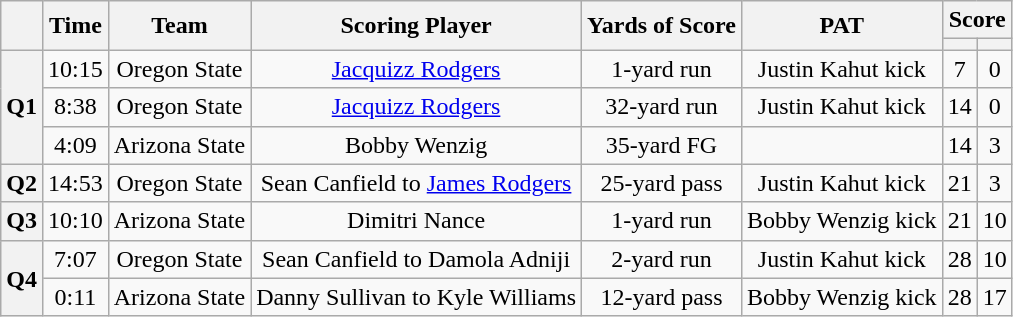<table class="wikitable" | align="center">
<tr>
<th rowspan="2"></th>
<th rowspan="2">Time</th>
<th rowspan="2">Team</th>
<th rowspan="2">Scoring Player</th>
<th rowspan="2">Yards of Score</th>
<th rowspan="2">PAT</th>
<th colspan="2">Score</th>
</tr>
<tr>
<th align="center"></th>
<th align="center"></th>
</tr>
<tr>
<th rowspan="3">Q1</th>
<td align="center">10:15</td>
<td align="center">Oregon State</td>
<td align="center"><a href='#'>Jacquizz Rodgers</a></td>
<td align="center">1-yard run</td>
<td align="center">Justin Kahut kick</td>
<td align="center">7</td>
<td align="center">0</td>
</tr>
<tr>
<td align="center">8:38</td>
<td align="center">Oregon State</td>
<td align="center"><a href='#'>Jacquizz Rodgers</a></td>
<td align="center">32-yard run</td>
<td align="center">Justin Kahut kick</td>
<td align="center">14</td>
<td align="center">0</td>
</tr>
<tr>
<td align="center">4:09</td>
<td align="center">Arizona State</td>
<td align="center">Bobby Wenzig</td>
<td align="center">35-yard FG</td>
<td align="center"></td>
<td align="center">14</td>
<td align="center">3</td>
</tr>
<tr>
<th rowspan="1">Q2</th>
<td align="center">14:53</td>
<td align="center">Oregon State</td>
<td align="center">Sean Canfield to <a href='#'>James Rodgers</a></td>
<td align="center">25-yard pass</td>
<td align="center">Justin Kahut kick</td>
<td align="center">21</td>
<td align="center">3</td>
</tr>
<tr>
<th rowspan="1">Q3</th>
<td align="center">10:10</td>
<td align="center">Arizona State</td>
<td align="center">Dimitri Nance</td>
<td align="center">1-yard run</td>
<td align="center">Bobby Wenzig kick</td>
<td align="center">21</td>
<td align="center">10</td>
</tr>
<tr>
<th rowspan="2">Q4</th>
<td align="center">7:07</td>
<td align="center">Oregon State</td>
<td align="center">Sean Canfield to Damola Adniji</td>
<td align="center">2-yard run</td>
<td align="center">Justin Kahut kick</td>
<td align="center">28</td>
<td align="center">10</td>
</tr>
<tr>
<td align="center">0:11</td>
<td align="center">Arizona State</td>
<td align="center">Danny Sullivan to Kyle Williams</td>
<td align="center">12-yard pass</td>
<td align="center">Bobby Wenzig kick</td>
<td align="center">28</td>
<td align="center">17</td>
</tr>
</table>
